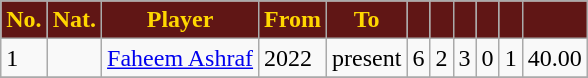<table class="wikitable sortable" style="font-size:100%">
<tr>
<th style="background:#601615; color:gold;">No.</th>
<th style="background:#601615; color:gold;">Nat.</th>
<th style="background:#601615; color:gold;">Player</th>
<th style="background:#601615; color:gold;">From</th>
<th style="background:#601615; color:gold;">To</th>
<th style="background:#601615; color:gold;"></th>
<th style="background:#601615; color:gold;"></th>
<th style="background:#601615; color:gold;"></th>
<th style="background:#601615; color:gold;"></th>
<th style="background:#601615; color:gold;"></th>
<th style="background:#601615; color:gold;"></th>
</tr>
<tr>
<td>1</td>
<td></td>
<td><a href='#'>Faheem Ashraf</a></td>
<td>2022</td>
<td>present</td>
<td>6</td>
<td>2</td>
<td>3</td>
<td>0</td>
<td>1</td>
<td>40.00</td>
</tr>
<tr>
</tr>
</table>
